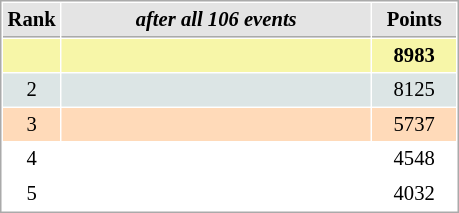<table cellspacing="1" cellpadding="3" style="border:1px solid #AAAAAA;font-size:86%">
<tr style="background-color: #E4E4E4;">
<th style="border-bottom:1px solid #AAAAAA; width: 10px;">Rank</th>
<th style="border-bottom:1px solid #AAAAAA; width: 200px;"><em>after all 106 events</em></th>
<th style="border-bottom:1px solid #AAAAAA; width: 50px;">Points</th>
</tr>
<tr style="background:#f7f6a8;">
<td align=center></td>
<td><strong></strong></td>
<td align=center><strong>8983</strong></td>
</tr>
<tr style="background:#dce5e5;">
<td align=center>2</td>
<td></td>
<td align=center>8125</td>
</tr>
<tr style="background:#ffdab9;">
<td align=center>3</td>
<td>  </td>
<td align=center>5737</td>
</tr>
<tr>
<td align=center>4</td>
<td></td>
<td align=center>4548</td>
</tr>
<tr>
<td align=center>5</td>
<td></td>
<td align=center>4032</td>
</tr>
</table>
